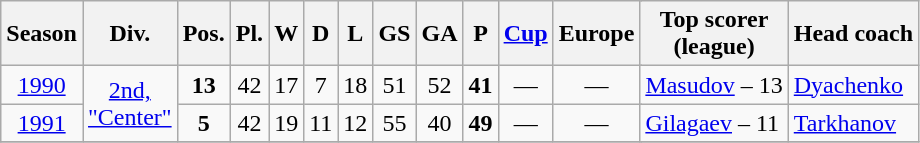<table class="wikitable">
<tr>
<th>Season</th>
<th>Div.</th>
<th>Pos.</th>
<th>Pl.</th>
<th>W</th>
<th>D</th>
<th>L</th>
<th>GS</th>
<th>GA</th>
<th>P</th>
<th><a href='#'>Cup</a></th>
<th colspan=2>Europe</th>
<th>Top scorer <br>(league)</th>
<th>Head coach</th>
</tr>
<tr>
<td align=center><a href='#'>1990</a></td>
<td align=center rowspan="2"><a href='#'>2nd,<br>"Center"</a></td>
<td align=center><strong>13</strong></td>
<td align=center>42</td>
<td align=center>17</td>
<td align=center>7</td>
<td align=center>18</td>
<td align=center>51</td>
<td align=center>52</td>
<td align=center><strong>41</strong></td>
<td align=center>—</td>
<td align=center colspan="2">—</td>
<td align=left> <a href='#'>Masudov</a> – 13</td>
<td align=left> <a href='#'>Dyachenko</a></td>
</tr>
<tr>
<td align=center><a href='#'>1991</a></td>
<td align=center><strong>5</strong></td>
<td align=center>42</td>
<td align=center>19</td>
<td align=center>11</td>
<td align=center>12</td>
<td align=center>55</td>
<td align=center>40</td>
<td align=center><strong>49</strong></td>
<td align=center>—</td>
<td align=center colspan="2">—</td>
<td align=left> <a href='#'>Gilagaev</a> – 11</td>
<td align=left> <a href='#'>Tarkhanov</a></td>
</tr>
<tr>
</tr>
</table>
